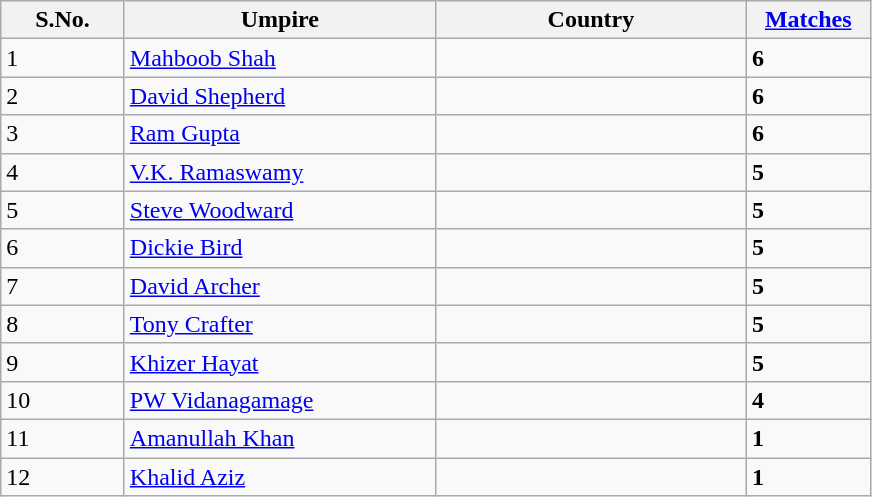<table class="wikitable">
<tr>
<th width=75px>S.No.</th>
<th width=200px>Umpire</th>
<th width=200px>Country</th>
<th width=75px><a href='#'>Matches</a></th>
</tr>
<tr>
<td>1</td>
<td><a href='#'>Mahboob Shah</a></td>
<td></td>
<td><strong>6</strong></td>
</tr>
<tr>
<td>2</td>
<td><a href='#'>David Shepherd</a></td>
<td></td>
<td><strong>6</strong></td>
</tr>
<tr>
<td>3</td>
<td><a href='#'>Ram Gupta</a></td>
<td></td>
<td><strong>6</strong></td>
</tr>
<tr>
<td>4</td>
<td><a href='#'>V.K. Ramaswamy</a></td>
<td></td>
<td><strong>5</strong></td>
</tr>
<tr>
<td>5</td>
<td><a href='#'>Steve Woodward</a></td>
<td></td>
<td><strong>5</strong></td>
</tr>
<tr>
<td>6</td>
<td><a href='#'>Dickie Bird</a></td>
<td></td>
<td><strong>5</strong></td>
</tr>
<tr>
<td>7</td>
<td><a href='#'>David Archer</a></td>
<td></td>
<td><strong>5</strong></td>
</tr>
<tr>
<td>8</td>
<td><a href='#'>Tony Crafter</a></td>
<td></td>
<td><strong>5</strong></td>
</tr>
<tr>
<td>9</td>
<td><a href='#'>Khizer Hayat</a></td>
<td></td>
<td><strong>5</strong></td>
</tr>
<tr>
<td>10</td>
<td><a href='#'>PW Vidanagamage</a></td>
<td></td>
<td><strong>4</strong></td>
</tr>
<tr>
<td>11</td>
<td><a href='#'>Amanullah Khan</a></td>
<td></td>
<td><strong>1</strong></td>
</tr>
<tr>
<td>12</td>
<td><a href='#'>Khalid Aziz</a></td>
<td></td>
<td><strong>1</strong></td>
</tr>
</table>
